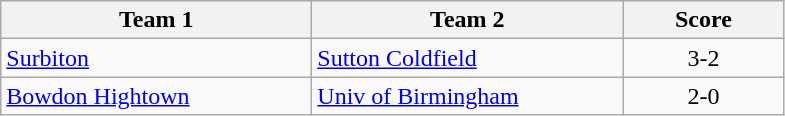<table class="wikitable" style="font-size: 100%">
<tr>
<th width=200>Team 1</th>
<th width=200>Team 2</th>
<th width=100>Score</th>
</tr>
<tr>
<td><a href='#'>Surbiton</a></td>
<td><a href='#'>Sutton Coldfield</a></td>
<td align=center>3-2</td>
</tr>
<tr>
<td><a href='#'>Bowdon Hightown</a></td>
<td><a href='#'>Univ of Birmingham</a></td>
<td align=center>2-0</td>
</tr>
</table>
